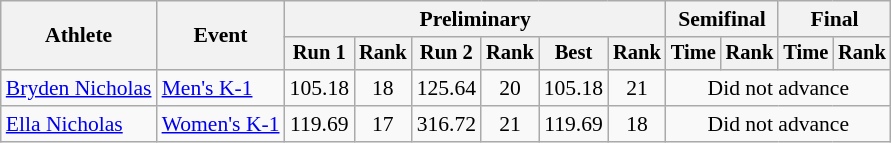<table class="wikitable" style="font-size:90%">
<tr>
<th rowspan=2>Athlete</th>
<th rowspan=2>Event</th>
<th colspan=6>Preliminary</th>
<th colspan=2>Semifinal</th>
<th colspan=2>Final</th>
</tr>
<tr style="font-size:95%">
<th>Run 1</th>
<th>Rank</th>
<th>Run 2</th>
<th>Rank</th>
<th>Best</th>
<th>Rank</th>
<th>Time</th>
<th>Rank</th>
<th>Time</th>
<th>Rank</th>
</tr>
<tr align=center>
<td align=left><a href='#'>Bryden Nicholas</a></td>
<td align=left><a href='#'>Men's K-1</a></td>
<td>105.18</td>
<td>18</td>
<td>125.64</td>
<td>20</td>
<td>105.18</td>
<td>21</td>
<td colspan=4>Did not advance</td>
</tr>
<tr align=center>
<td align=left><a href='#'>Ella Nicholas</a></td>
<td align=left><a href='#'>Women's K-1</a></td>
<td>119.69</td>
<td>17</td>
<td>316.72</td>
<td>21</td>
<td>119.69</td>
<td>18</td>
<td colspan=4>Did not advance</td>
</tr>
</table>
